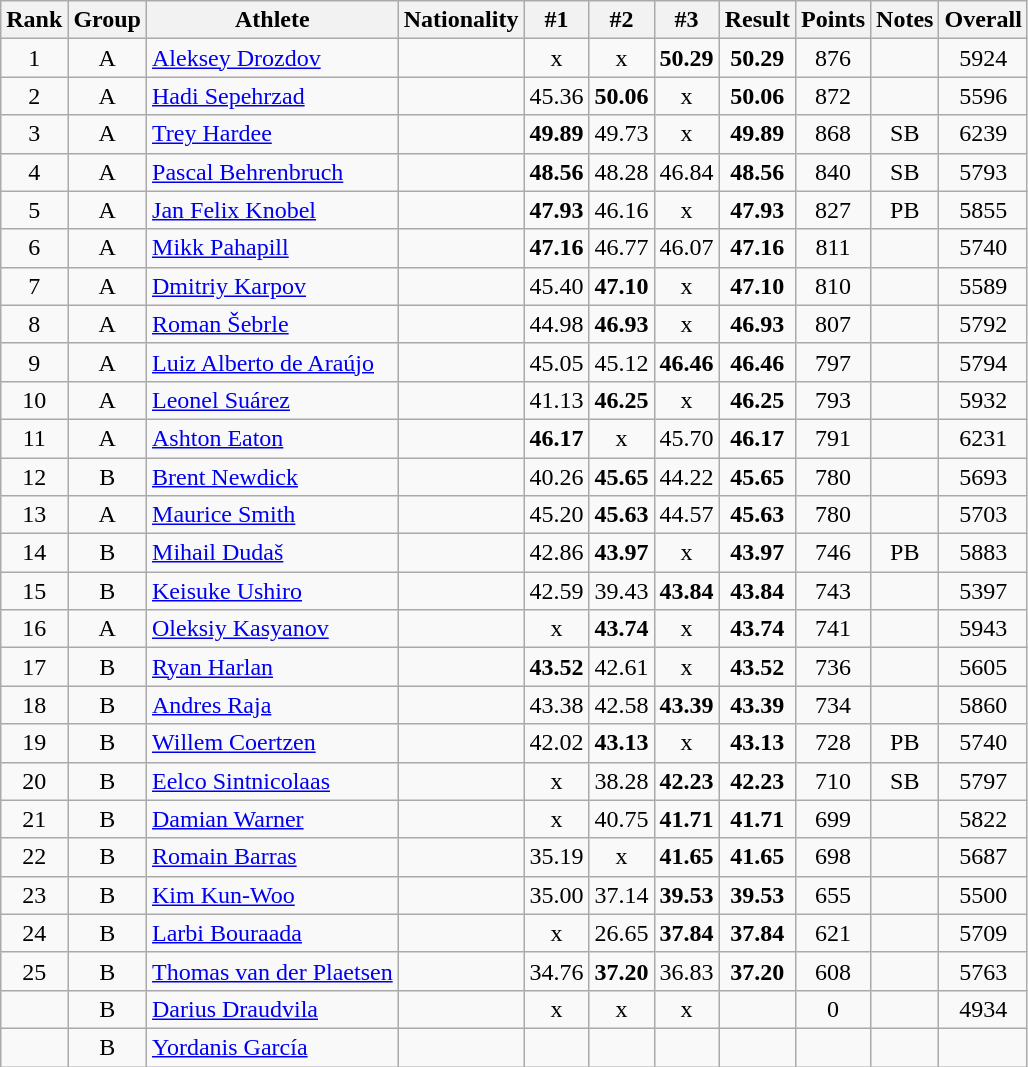<table class="wikitable sortable" style="text-align:center">
<tr>
<th>Rank</th>
<th>Group</th>
<th>Athlete</th>
<th>Nationality</th>
<th>#1</th>
<th>#2</th>
<th>#3</th>
<th>Result</th>
<th>Points</th>
<th>Notes</th>
<th>Overall</th>
</tr>
<tr>
<td>1</td>
<td>A</td>
<td align=left><a href='#'>Aleksey Drozdov</a></td>
<td align=left></td>
<td>x</td>
<td>x</td>
<td><strong>50.29</strong></td>
<td><strong>50.29</strong></td>
<td>876</td>
<td></td>
<td>5924</td>
</tr>
<tr>
<td>2</td>
<td>A</td>
<td align=left><a href='#'>Hadi Sepehrzad</a></td>
<td align=left></td>
<td>45.36</td>
<td><strong>50.06</strong></td>
<td>x</td>
<td><strong>50.06</strong></td>
<td>872</td>
<td></td>
<td>5596</td>
</tr>
<tr>
<td>3</td>
<td>A</td>
<td align=left><a href='#'>Trey Hardee</a></td>
<td align=left></td>
<td><strong>49.89</strong></td>
<td>49.73</td>
<td>x</td>
<td><strong>49.89</strong></td>
<td>868</td>
<td>SB</td>
<td>6239</td>
</tr>
<tr>
<td>4</td>
<td>A</td>
<td align=left><a href='#'>Pascal Behrenbruch</a></td>
<td align=left></td>
<td><strong>48.56</strong></td>
<td>48.28</td>
<td>46.84</td>
<td><strong>48.56</strong></td>
<td>840</td>
<td>SB</td>
<td>5793</td>
</tr>
<tr>
<td>5</td>
<td>A</td>
<td align=left><a href='#'>Jan Felix Knobel</a></td>
<td align=left></td>
<td><strong>47.93</strong></td>
<td>46.16</td>
<td>x</td>
<td><strong>47.93</strong></td>
<td>827</td>
<td>PB</td>
<td>5855</td>
</tr>
<tr>
<td>6</td>
<td>A</td>
<td align=left><a href='#'>Mikk Pahapill</a></td>
<td align=left></td>
<td><strong>47.16</strong></td>
<td>46.77</td>
<td>46.07</td>
<td><strong>47.16</strong></td>
<td>811</td>
<td></td>
<td>5740</td>
</tr>
<tr>
<td>7</td>
<td>A</td>
<td align=left><a href='#'>Dmitriy Karpov</a></td>
<td align=left></td>
<td>45.40</td>
<td><strong>47.10</strong></td>
<td>x</td>
<td><strong>47.10</strong></td>
<td>810</td>
<td></td>
<td>5589</td>
</tr>
<tr>
<td>8</td>
<td>A</td>
<td align=left><a href='#'>Roman Šebrle</a></td>
<td align=left></td>
<td>44.98</td>
<td><strong>46.93</strong></td>
<td>x</td>
<td><strong>46.93</strong></td>
<td>807</td>
<td></td>
<td>5792</td>
</tr>
<tr>
<td>9</td>
<td>A</td>
<td align=left><a href='#'>Luiz Alberto de Araújo</a></td>
<td align=left></td>
<td>45.05</td>
<td>45.12</td>
<td><strong>46.46</strong></td>
<td><strong>46.46</strong></td>
<td>797</td>
<td></td>
<td>5794</td>
</tr>
<tr>
<td>10</td>
<td>A</td>
<td align=left><a href='#'>Leonel Suárez</a></td>
<td align=left></td>
<td>41.13</td>
<td><strong>46.25</strong></td>
<td>x</td>
<td><strong>46.25</strong></td>
<td>793</td>
<td></td>
<td>5932</td>
</tr>
<tr>
<td>11</td>
<td>A</td>
<td align=left><a href='#'>Ashton Eaton</a></td>
<td align=left></td>
<td><strong>46.17</strong></td>
<td>x</td>
<td>45.70</td>
<td><strong>46.17</strong></td>
<td>791</td>
<td></td>
<td>6231</td>
</tr>
<tr>
<td>12</td>
<td>B</td>
<td align=left><a href='#'>Brent Newdick</a></td>
<td align=left></td>
<td>40.26</td>
<td><strong>45.65</strong></td>
<td>44.22</td>
<td><strong>45.65</strong></td>
<td>780</td>
<td></td>
<td>5693</td>
</tr>
<tr>
<td>13</td>
<td>A</td>
<td align=left><a href='#'>Maurice Smith</a></td>
<td align=left></td>
<td>45.20</td>
<td><strong>45.63</strong></td>
<td>44.57</td>
<td><strong>45.63</strong></td>
<td>780</td>
<td></td>
<td>5703</td>
</tr>
<tr>
<td>14</td>
<td>B</td>
<td align=left><a href='#'>Mihail Dudaš</a></td>
<td align=left></td>
<td>42.86</td>
<td><strong>43.97</strong></td>
<td>x</td>
<td><strong>43.97</strong></td>
<td>746</td>
<td>PB</td>
<td>5883</td>
</tr>
<tr>
<td>15</td>
<td>B</td>
<td align=left><a href='#'>Keisuke Ushiro</a></td>
<td align=left></td>
<td>42.59</td>
<td>39.43</td>
<td><strong>43.84</strong></td>
<td><strong>43.84</strong></td>
<td>743</td>
<td></td>
<td>5397</td>
</tr>
<tr>
<td>16</td>
<td>A</td>
<td align=left><a href='#'>Oleksiy Kasyanov</a></td>
<td align=left></td>
<td>x</td>
<td><strong>43.74</strong></td>
<td>x</td>
<td><strong>43.74</strong></td>
<td>741</td>
<td></td>
<td>5943</td>
</tr>
<tr>
<td>17</td>
<td>B</td>
<td align=left><a href='#'>Ryan Harlan</a></td>
<td align=left></td>
<td><strong>43.52</strong></td>
<td>42.61</td>
<td>x</td>
<td><strong>43.52</strong></td>
<td>736</td>
<td></td>
<td>5605</td>
</tr>
<tr>
<td>18</td>
<td>B</td>
<td align=left><a href='#'>Andres Raja</a></td>
<td align=left></td>
<td>43.38</td>
<td>42.58</td>
<td><strong>43.39</strong></td>
<td><strong>43.39</strong></td>
<td>734</td>
<td></td>
<td>5860</td>
</tr>
<tr>
<td>19</td>
<td>B</td>
<td align=left><a href='#'>Willem Coertzen</a></td>
<td align=left></td>
<td>42.02</td>
<td><strong>43.13</strong></td>
<td>x</td>
<td><strong>43.13</strong></td>
<td>728</td>
<td>PB</td>
<td>5740</td>
</tr>
<tr>
<td>20</td>
<td>B</td>
<td align=left><a href='#'>Eelco Sintnicolaas</a></td>
<td align=left></td>
<td>x</td>
<td>38.28</td>
<td><strong>42.23</strong></td>
<td><strong>42.23</strong></td>
<td>710</td>
<td>SB</td>
<td>5797</td>
</tr>
<tr>
<td>21</td>
<td>B</td>
<td align=left><a href='#'>Damian Warner</a></td>
<td align=left></td>
<td>x</td>
<td>40.75</td>
<td><strong>41.71</strong></td>
<td><strong>41.71</strong></td>
<td>699</td>
<td></td>
<td>5822</td>
</tr>
<tr>
<td>22</td>
<td>B</td>
<td align=left><a href='#'>Romain Barras</a></td>
<td align=left></td>
<td>35.19</td>
<td>x</td>
<td><strong>41.65</strong></td>
<td><strong>41.65</strong></td>
<td>698</td>
<td></td>
<td>5687</td>
</tr>
<tr>
<td>23</td>
<td>B</td>
<td align=left><a href='#'>Kim Kun-Woo</a></td>
<td align=left></td>
<td>35.00</td>
<td>37.14</td>
<td><strong>39.53</strong></td>
<td><strong>39.53</strong></td>
<td>655</td>
<td></td>
<td>5500</td>
</tr>
<tr>
<td>24</td>
<td>B</td>
<td align=left><a href='#'>Larbi Bouraada</a></td>
<td align=left></td>
<td>x</td>
<td>26.65</td>
<td><strong>37.84</strong></td>
<td><strong>37.84</strong></td>
<td>621</td>
<td></td>
<td>5709</td>
</tr>
<tr>
<td>25</td>
<td>B</td>
<td align=left><a href='#'>Thomas van der Plaetsen</a></td>
<td align=left></td>
<td>34.76</td>
<td><strong>37.20</strong></td>
<td>36.83</td>
<td><strong>37.20</strong></td>
<td>608</td>
<td></td>
<td>5763</td>
</tr>
<tr>
<td></td>
<td>B</td>
<td align=left><a href='#'>Darius Draudvila</a></td>
<td align=left></td>
<td>x</td>
<td>x</td>
<td>x</td>
<td></td>
<td>0</td>
<td></td>
<td>4934</td>
</tr>
<tr>
<td></td>
<td>B</td>
<td align=left><a href='#'>Yordanis García</a></td>
<td align=left></td>
<td></td>
<td></td>
<td></td>
<td></td>
<td></td>
<td></td>
<td></td>
</tr>
</table>
